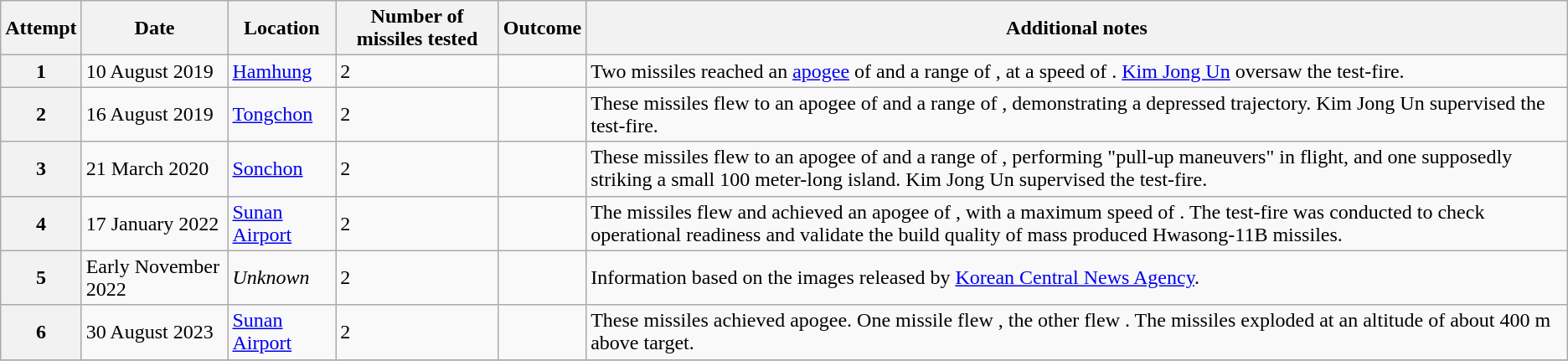<table class="wikitable">
<tr>
<th scope="col">Attempt</th>
<th scope="col">Date</th>
<th scope="col">Location</th>
<th scope="col">Number of missiles tested</th>
<th scope="col">Outcome</th>
<th scope="col">Additional notes</th>
</tr>
<tr>
<th scope="row">1</th>
<td>10 August 2019</td>
<td><a href='#'>Hamhung</a></td>
<td>2</td>
<td></td>
<td>Two missiles reached an <a href='#'>apogee</a> of  and a range of , at a speed of . <a href='#'>Kim Jong Un</a> oversaw the test-fire.</td>
</tr>
<tr>
<th>2</th>
<td>16 August 2019</td>
<td><a href='#'>Tongchon</a></td>
<td>2</td>
<td></td>
<td>These missiles flew to an apogee of  and a range of , demonstrating a depressed trajectory. Kim Jong Un supervised the test-fire.</td>
</tr>
<tr>
<th>3</th>
<td>21 March 2020</td>
<td><a href='#'>Sonchon</a></td>
<td>2</td>
<td></td>
<td>These missiles flew to an apogee of  and a range of , performing "pull-up maneuvers" in flight, and one supposedly striking a small 100 meter-long island. Kim Jong Un supervised the test-fire.</td>
</tr>
<tr>
<th>4</th>
<td>17 January 2022</td>
<td><a href='#'>Sunan Airport</a></td>
<td>2</td>
<td></td>
<td>The missiles flew  and achieved an apogee of , with a maximum speed of . The test-fire was conducted to check operational readiness and validate the build quality of mass produced Hwasong-11B missiles.</td>
</tr>
<tr>
<th>5</th>
<td>Early November 2022</td>
<td><em>Unknown</em></td>
<td>2</td>
<td></td>
<td>Information based on the images released by <a href='#'>Korean Central News Agency</a>.</td>
</tr>
<tr>
<th>6</th>
<td>30 August 2023</td>
<td><a href='#'>Sunan Airport</a></td>
<td>2</td>
<td></td>
<td>These missiles achieved  apogee. One missile flew , the other flew . The missiles exploded at an altitude of about 400 m above target.</td>
</tr>
<tr>
</tr>
</table>
